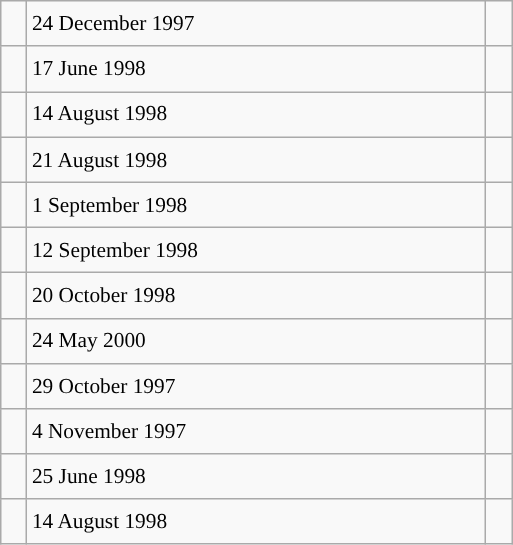<table class="wikitable" style="font-size: 89%; float: left; width: 24em; margin-right: 1em; line-height: 1.65em !important; height: 324px;">
<tr>
<td></td>
<td>24 December 1997</td>
<td></td>
</tr>
<tr>
<td></td>
<td>17 June 1998</td>
<td></td>
</tr>
<tr>
<td></td>
<td>14 August 1998</td>
<td></td>
</tr>
<tr>
<td></td>
<td>21 August 1998</td>
<td></td>
</tr>
<tr>
<td></td>
<td>1 September 1998</td>
<td></td>
</tr>
<tr>
<td></td>
<td>12 September 1998</td>
<td></td>
</tr>
<tr>
<td></td>
<td>20 October 1998</td>
<td></td>
</tr>
<tr>
<td></td>
<td>24 May 2000</td>
<td></td>
</tr>
<tr>
<td></td>
<td>29 October 1997</td>
<td></td>
</tr>
<tr>
<td></td>
<td>4 November 1997</td>
<td></td>
</tr>
<tr>
<td></td>
<td>25 June 1998</td>
<td></td>
</tr>
<tr>
<td></td>
<td>14 August 1998</td>
<td></td>
</tr>
</table>
